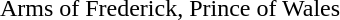<table border="0" align="center" width="80%">
<tr>
<th width=25%></th>
</tr>
<tr>
<td style="text-align: center;">Arms of Frederick, Prince of Wales</td>
</tr>
</table>
